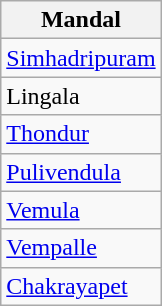<table class="wikitable sortable static-row-numbers static-row-header-hash">
<tr>
<th>Mandal</th>
</tr>
<tr>
<td><a href='#'>Simhadripuram</a></td>
</tr>
<tr>
<td>Lingala</td>
</tr>
<tr>
<td><a href='#'>Thondur</a></td>
</tr>
<tr>
<td><a href='#'>Pulivendula</a></td>
</tr>
<tr>
<td><a href='#'>Vemula</a></td>
</tr>
<tr>
<td><a href='#'>Vempalle</a></td>
</tr>
<tr>
<td><a href='#'>Chakrayapet</a></td>
</tr>
</table>
